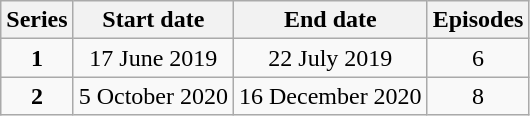<table class="wikitable" style="text-align:center;">
<tr>
<th>Series</th>
<th>Start date</th>
<th>End date</th>
<th>Episodes</th>
</tr>
<tr>
<td><strong>1</strong></td>
<td>17 June 2019</td>
<td>22 July 2019</td>
<td>6</td>
</tr>
<tr>
<td><strong>2</strong></td>
<td>5 October 2020</td>
<td>16 December 2020</td>
<td>8</td>
</tr>
</table>
